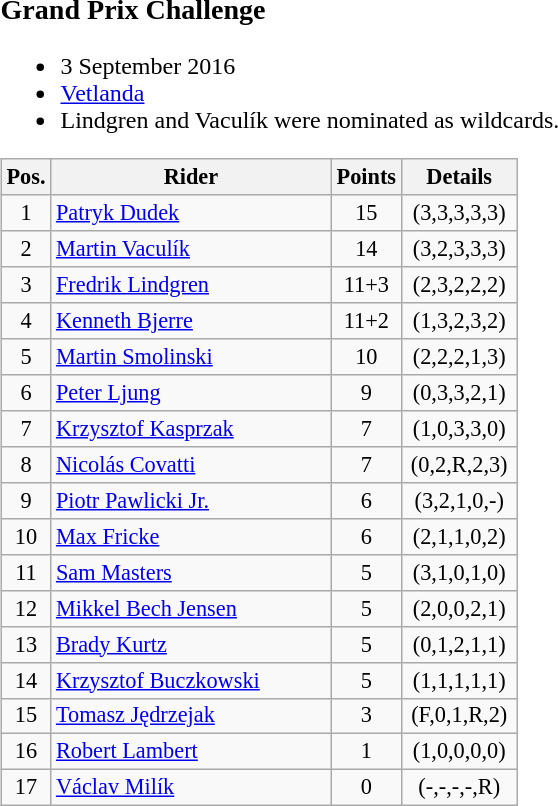<table width=100%>
<tr>
<td width=50% valign=top><br><h3>Grand Prix Challenge</h3><ul><li>3 September 2016</li><li> <a href='#'>Vetlanda</a></li><li>Lindgren and Vaculík were nominated as wildcards.</li></ul><table class=wikitable style="font-size:93%; text-align:center;">
<tr>
<th width=25px>Pos.</th>
<th width=180px>Rider</th>
<th width=40px>Points</th>
<th width=70px>Details</th>
</tr>
<tr>
<td>1</td>
<td style="text-align:left;"> <a href='#'>Patryk Dudek</a></td>
<td>15</td>
<td>(3,3,3,3,3)</td>
</tr>
<tr>
<td>2</td>
<td style="text-align:left;"> <a href='#'>Martin Vaculík</a></td>
<td>14</td>
<td>(3,2,3,3,3)</td>
</tr>
<tr>
<td>3</td>
<td style="text-align:left;"> <a href='#'>Fredrik Lindgren</a></td>
<td>11+3</td>
<td>(2,3,2,2,2)</td>
</tr>
<tr>
<td>4</td>
<td style="text-align:left;"> <a href='#'>Kenneth Bjerre</a></td>
<td>11+2</td>
<td>(1,3,2,3,2)</td>
</tr>
<tr>
<td>5</td>
<td style="text-align:left;"> <a href='#'>Martin Smolinski</a></td>
<td>10</td>
<td>(2,2,2,1,3)</td>
</tr>
<tr>
<td>6</td>
<td style="text-align:left;"> <a href='#'>Peter Ljung</a></td>
<td>9</td>
<td>(0,3,3,2,1)</td>
</tr>
<tr>
<td>7</td>
<td style="text-align:left;"> <a href='#'>Krzysztof Kasprzak</a></td>
<td>7</td>
<td>(1,0,3,3,0)</td>
</tr>
<tr>
<td>8</td>
<td style="text-align:left;"> <a href='#'>Nicolás Covatti</a></td>
<td>7</td>
<td>(0,2,R,2,3)</td>
</tr>
<tr>
<td>9</td>
<td style="text-align:left;"> <a href='#'>Piotr Pawlicki Jr.</a></td>
<td>6</td>
<td>(3,2,1,0,-)</td>
</tr>
<tr>
<td>10</td>
<td style="text-align:left;"> <a href='#'>Max Fricke</a></td>
<td>6</td>
<td>(2,1,1,0,2)</td>
</tr>
<tr>
<td>11</td>
<td style="text-align:left;"> <a href='#'>Sam Masters</a></td>
<td>5</td>
<td>(3,1,0,1,0)</td>
</tr>
<tr>
<td>12</td>
<td style="text-align:left;"> <a href='#'>Mikkel Bech Jensen</a></td>
<td>5</td>
<td>(2,0,0,2,1)</td>
</tr>
<tr>
<td>13</td>
<td style="text-align:left;"> <a href='#'>Brady Kurtz</a></td>
<td>5</td>
<td>(0,1,2,1,1)</td>
</tr>
<tr>
<td>14</td>
<td style="text-align:left;"> <a href='#'>Krzysztof Buczkowski</a></td>
<td>5</td>
<td>(1,1,1,1,1)</td>
</tr>
<tr>
<td>15</td>
<td style="text-align:left;"> <a href='#'>Tomasz Jędrzejak</a></td>
<td>3</td>
<td>(F,0,1,R,2)</td>
</tr>
<tr>
<td>16</td>
<td style="text-align:left;"> <a href='#'>Robert Lambert</a></td>
<td>1</td>
<td>(1,0,0,0,0)</td>
</tr>
<tr>
<td>17</td>
<td style="text-align:left;"> <a href='#'>Václav Milík</a></td>
<td>0</td>
<td>(-,-,-,-,R)</td>
</tr>
</table>
</td>
</tr>
</table>
